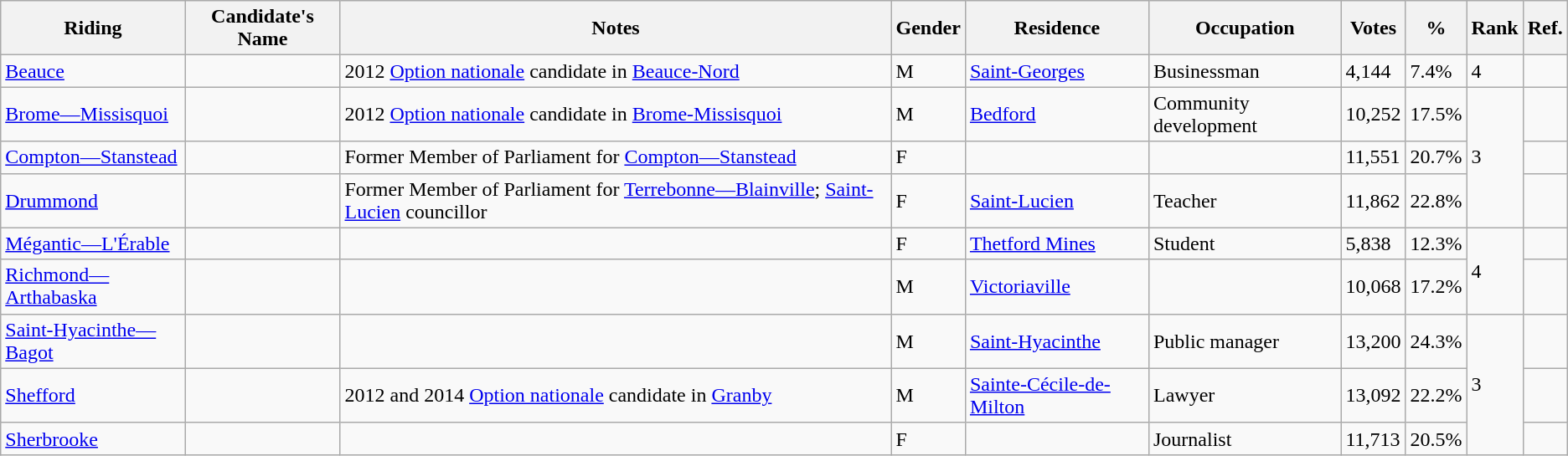<table class="wikitable sortable">
<tr>
<th>Riding</th>
<th>Candidate's Name</th>
<th>Notes</th>
<th>Gender</th>
<th>Residence</th>
<th>Occupation</th>
<th>Votes</th>
<th>%</th>
<th>Rank</th>
<th>Ref.</th>
</tr>
<tr>
<td><a href='#'>Beauce</a></td>
<td></td>
<td>2012 <a href='#'>Option nationale</a> candidate in <a href='#'>Beauce-Nord</a></td>
<td>M</td>
<td><a href='#'>Saint-Georges</a></td>
<td>Businessman</td>
<td>4,144</td>
<td>7.4%</td>
<td>4</td>
<td></td>
</tr>
<tr>
<td><a href='#'>Brome—Missisquoi</a></td>
<td></td>
<td>2012 <a href='#'>Option nationale</a> candidate in <a href='#'>Brome-Missisquoi</a></td>
<td>M</td>
<td><a href='#'>Bedford</a></td>
<td>Community development</td>
<td>10,252</td>
<td>17.5%</td>
<td rowspan="3">3</td>
<td></td>
</tr>
<tr>
<td><a href='#'>Compton—Stanstead</a></td>
<td></td>
<td>Former Member of Parliament for <a href='#'>Compton—Stanstead</a></td>
<td>F</td>
<td></td>
<td></td>
<td>11,551</td>
<td>20.7%</td>
<td></td>
</tr>
<tr>
<td><a href='#'>Drummond</a></td>
<td></td>
<td>Former Member of Parliament for <a href='#'>Terrebonne—Blainville</a>; <a href='#'>Saint-Lucien</a> councillor</td>
<td>F</td>
<td><a href='#'>Saint-Lucien</a></td>
<td>Teacher</td>
<td>11,862</td>
<td>22.8%</td>
<td></td>
</tr>
<tr>
<td><a href='#'>Mégantic—L'Érable</a></td>
<td></td>
<td></td>
<td>F</td>
<td><a href='#'>Thetford Mines</a></td>
<td>Student</td>
<td>5,838</td>
<td>12.3%</td>
<td rowspan="2">4</td>
<td></td>
</tr>
<tr>
<td><a href='#'>Richmond—Arthabaska</a></td>
<td></td>
<td></td>
<td>M</td>
<td><a href='#'>Victoriaville</a></td>
<td></td>
<td>10,068</td>
<td>17.2%</td>
<td></td>
</tr>
<tr>
<td><a href='#'>Saint-Hyacinthe—Bagot</a></td>
<td></td>
<td></td>
<td>M</td>
<td><a href='#'>Saint-Hyacinthe</a></td>
<td>Public manager</td>
<td>13,200</td>
<td>24.3%</td>
<td rowspan="3">3</td>
<td></td>
</tr>
<tr>
<td><a href='#'>Shefford</a></td>
<td></td>
<td>2012 and 2014 <a href='#'>Option nationale</a> candidate in <a href='#'>Granby</a></td>
<td>M</td>
<td><a href='#'>Sainte-Cécile-de-Milton</a></td>
<td>Lawyer</td>
<td>13,092</td>
<td>22.2%</td>
<td></td>
</tr>
<tr>
<td><a href='#'>Sherbrooke</a></td>
<td></td>
<td></td>
<td>F</td>
<td></td>
<td>Journalist</td>
<td>11,713</td>
<td>20.5%</td>
<td></td>
</tr>
</table>
